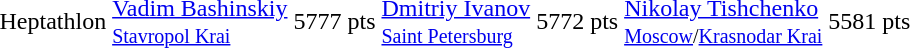<table>
<tr>
<td>Heptathlon</td>
<td><a href='#'>Vadim Bashinskiy</a><br><small><a href='#'>Stavropol Krai</a></small></td>
<td>5777 pts</td>
<td><a href='#'>Dmitriy Ivanov</a><br><small><a href='#'>Saint Petersburg</a></small></td>
<td>5772 pts</td>
<td><a href='#'>Nikolay Tishchenko</a><br><small><a href='#'>Moscow</a>/<a href='#'>Krasnodar Krai</a></small></td>
<td>5581 pts</td>
</tr>
</table>
